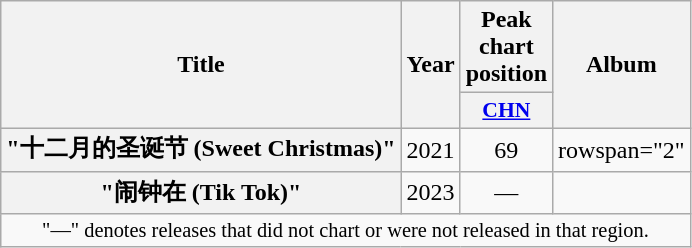<table class="wikitable plainrowheaders" style="text-align:center">
<tr>
<th rowspan="2" scope="col">Title</th>
<th rowspan="2" scope="col">Year</th>
<th scope="col">Peak chart position</th>
<th rowspan="2" scope="col">Album</th>
</tr>
<tr>
<th scope="col" style="font-size:90%; width:3em"><a href='#'>CHN</a><br></th>
</tr>
<tr>
<th scope="row">"十二月的圣诞节 (Sweet Christmas)"<br></th>
<td>2021</td>
<td>69</td>
<td>rowspan="2" </td>
</tr>
<tr>
<th scope="row">"闹钟在 (Tik Tok)"<br></th>
<td>2023</td>
<td>—</td>
</tr>
<tr>
<td colspan="4" style="font-size:85%">"—" denotes releases that did not chart or were not released in that region.</td>
</tr>
</table>
